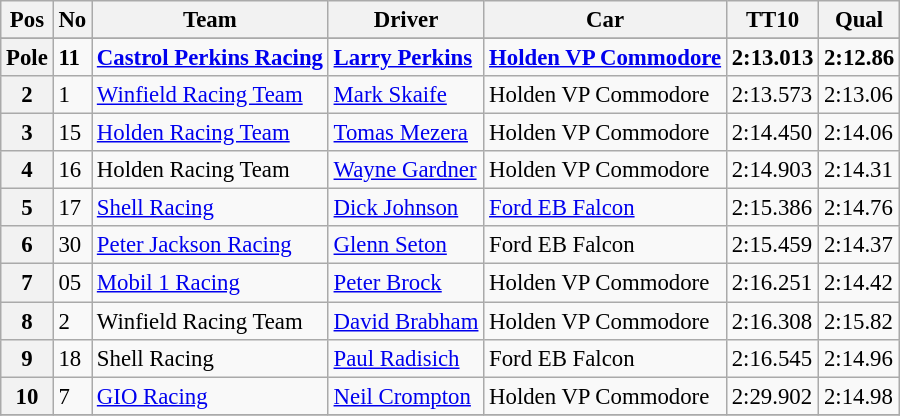<table class="wikitable sortable" style="font-size: 95%;">
<tr>
<th>Pos</th>
<th>No</th>
<th>Team</th>
<th>Driver</th>
<th>Car</th>
<th>TT10</th>
<th>Qual</th>
</tr>
<tr>
</tr>
<tr style="font-weight:bold">
<th>Pole</th>
<td>11</td>
<td><a href='#'>Castrol Perkins Racing</a></td>
<td> <a href='#'>Larry Perkins</a></td>
<td><a href='#'>Holden VP Commodore</a></td>
<td>2:13.013</td>
<td>2:12.86</td>
</tr>
<tr>
<th>2</th>
<td>1</td>
<td><a href='#'>Winfield Racing Team</a></td>
<td> <a href='#'>Mark Skaife</a></td>
<td>Holden VP Commodore</td>
<td>2:13.573</td>
<td>2:13.06</td>
</tr>
<tr>
<th>3</th>
<td>15</td>
<td><a href='#'>Holden Racing Team</a></td>
<td> <a href='#'>Tomas Mezera</a></td>
<td>Holden VP Commodore</td>
<td>2:14.450</td>
<td>2:14.06</td>
</tr>
<tr>
<th>4</th>
<td>16</td>
<td>Holden Racing Team</td>
<td> <a href='#'>Wayne Gardner</a></td>
<td>Holden VP Commodore</td>
<td>2:14.903</td>
<td>2:14.31</td>
</tr>
<tr>
<th>5</th>
<td>17</td>
<td><a href='#'>Shell Racing</a></td>
<td> <a href='#'>Dick Johnson</a></td>
<td><a href='#'>Ford EB Falcon</a></td>
<td>2:15.386</td>
<td>2:14.76</td>
</tr>
<tr>
<th>6</th>
<td>30</td>
<td><a href='#'>Peter Jackson Racing</a></td>
<td> <a href='#'>Glenn Seton</a></td>
<td>Ford EB Falcon</td>
<td>2:15.459</td>
<td>2:14.37</td>
</tr>
<tr>
<th>7</th>
<td>05</td>
<td><a href='#'>Mobil 1 Racing</a></td>
<td> <a href='#'>Peter Brock</a></td>
<td>Holden VP Commodore</td>
<td>2:16.251</td>
<td>2:14.42</td>
</tr>
<tr>
<th>8</th>
<td>2</td>
<td>Winfield Racing Team</td>
<td> <a href='#'>David Brabham</a></td>
<td>Holden VP Commodore</td>
<td>2:16.308</td>
<td>2:15.82</td>
</tr>
<tr>
<th>9</th>
<td>18</td>
<td>Shell Racing</td>
<td> <a href='#'>Paul Radisich</a></td>
<td>Ford EB Falcon</td>
<td>2:16.545</td>
<td>2:14.96</td>
</tr>
<tr>
<th>10</th>
<td>7</td>
<td><a href='#'>GIO Racing</a></td>
<td> <a href='#'>Neil Crompton</a></td>
<td>Holden VP Commodore</td>
<td>2:29.902</td>
<td>2:14.98</td>
</tr>
<tr>
</tr>
</table>
